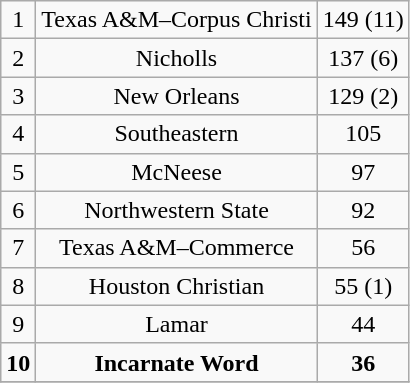<table class="wikitable">
<tr align="center">
<td>1</td>
<td>Texas A&M–Corpus Christi</td>
<td>149 (11)</td>
</tr>
<tr align="center">
<td>2</td>
<td>Nicholls</td>
<td>137 (6)</td>
</tr>
<tr align="center">
<td>3</td>
<td>New Orleans</td>
<td>129 (2)</td>
</tr>
<tr align="center">
<td>4</td>
<td>Southeastern</td>
<td>105</td>
</tr>
<tr align="center">
<td>5</td>
<td>McNeese</td>
<td>97</td>
</tr>
<tr align="center">
<td>6</td>
<td>Northwestern State</td>
<td>92</td>
</tr>
<tr align="center">
<td>7</td>
<td>Texas A&M–Commerce</td>
<td>56</td>
</tr>
<tr align="center">
<td>8</td>
<td>Houston Christian</td>
<td>55 (1)</td>
</tr>
<tr align="center">
<td>9</td>
<td>Lamar</td>
<td>44</td>
</tr>
<tr align="center">
<td><strong>10</strong></td>
<td><strong>Incarnate Word</strong></td>
<td><strong>36</strong></td>
</tr>
<tr align="center">
</tr>
</table>
